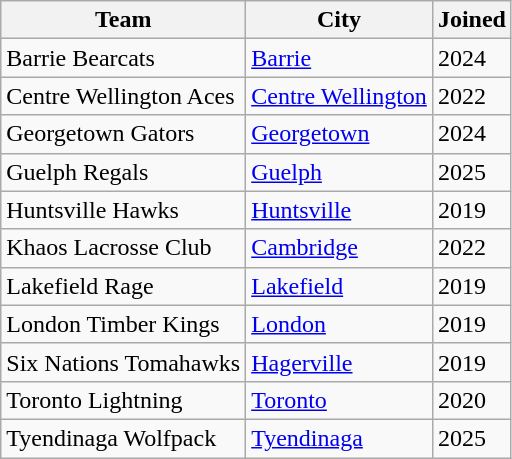<table class="wikitable">
<tr>
<th>Team</th>
<th>City</th>
<th>Joined</th>
</tr>
<tr>
<td>Barrie Bearcats</td>
<td><a href='#'>Barrie</a></td>
<td>2024</td>
</tr>
<tr>
<td>Centre Wellington Aces</td>
<td><a href='#'>Centre Wellington</a></td>
<td>2022</td>
</tr>
<tr>
<td>Georgetown Gators</td>
<td><a href='#'>Georgetown</a></td>
<td>2024</td>
</tr>
<tr>
<td>Guelph Regals</td>
<td><a href='#'>Guelph</a></td>
<td>2025</td>
</tr>
<tr>
<td>Huntsville Hawks</td>
<td><a href='#'>Huntsville</a></td>
<td>2019</td>
</tr>
<tr>
<td>Khaos Lacrosse Club</td>
<td><a href='#'>Cambridge</a></td>
<td>2022</td>
</tr>
<tr>
<td>Lakefield Rage</td>
<td><a href='#'>Lakefield</a></td>
<td>2019</td>
</tr>
<tr>
<td>London Timber Kings</td>
<td><a href='#'>London</a></td>
<td>2019</td>
</tr>
<tr>
<td>Six Nations Tomahawks</td>
<td><a href='#'>Hagerville</a></td>
<td>2019</td>
</tr>
<tr>
<td>Toronto Lightning</td>
<td><a href='#'>Toronto</a></td>
<td>2020</td>
</tr>
<tr>
<td>Tyendinaga Wolfpack</td>
<td><a href='#'>Tyendinaga</a></td>
<td>2025</td>
</tr>
</table>
